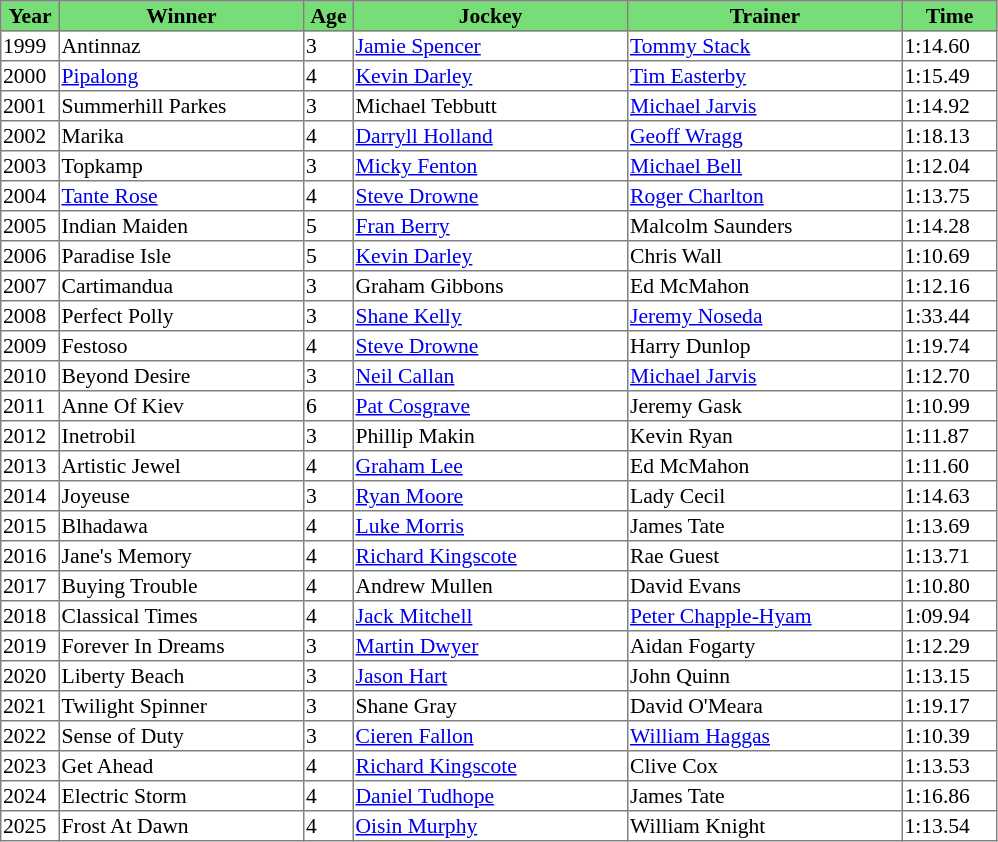<table class = "sortable" | border="1" style="border-collapse: collapse; font-size:90%">
<tr bgcolor="#77dd77" align="center">
<th style="width:36px"><strong>Year</strong></th>
<th style="width:160px"><strong>Winner</strong></th>
<th style="width:30px"><strong>Age</strong></th>
<th style="width:180px"><strong>Jockey</strong></th>
<th style="width:180px"><strong>Trainer</strong></th>
<th style="width:60px"><strong>Time</strong></th>
</tr>
<tr>
<td>1999</td>
<td>Antinnaz</td>
<td>3</td>
<td><a href='#'>Jamie Spencer</a></td>
<td><a href='#'>Tommy Stack</a></td>
<td>1:14.60</td>
</tr>
<tr>
<td>2000</td>
<td><a href='#'>Pipalong</a></td>
<td>4</td>
<td><a href='#'>Kevin Darley</a></td>
<td><a href='#'>Tim Easterby</a></td>
<td>1:15.49</td>
</tr>
<tr>
<td>2001</td>
<td>Summerhill Parkes</td>
<td>3</td>
<td>Michael Tebbutt</td>
<td><a href='#'>Michael Jarvis</a></td>
<td>1:14.92</td>
</tr>
<tr>
<td>2002</td>
<td>Marika</td>
<td>4</td>
<td><a href='#'>Darryll Holland</a></td>
<td><a href='#'>Geoff Wragg</a></td>
<td>1:18.13</td>
</tr>
<tr>
<td>2003</td>
<td>Topkamp</td>
<td>3</td>
<td><a href='#'>Micky Fenton</a></td>
<td><a href='#'>Michael Bell</a></td>
<td>1:12.04</td>
</tr>
<tr>
<td>2004</td>
<td><a href='#'>Tante Rose</a></td>
<td>4</td>
<td><a href='#'>Steve Drowne</a></td>
<td><a href='#'>Roger Charlton</a></td>
<td>1:13.75</td>
</tr>
<tr>
<td>2005</td>
<td>Indian Maiden</td>
<td>5</td>
<td><a href='#'>Fran Berry</a></td>
<td>Malcolm Saunders</td>
<td>1:14.28</td>
</tr>
<tr>
<td>2006</td>
<td>Paradise Isle</td>
<td>5</td>
<td><a href='#'>Kevin Darley</a></td>
<td>Chris Wall</td>
<td>1:10.69</td>
</tr>
<tr>
<td>2007</td>
<td>Cartimandua</td>
<td>3</td>
<td>Graham Gibbons</td>
<td>Ed McMahon</td>
<td>1:12.16</td>
</tr>
<tr>
<td>2008</td>
<td>Perfect Polly</td>
<td>3</td>
<td><a href='#'>Shane Kelly</a></td>
<td><a href='#'>Jeremy Noseda</a></td>
<td>1:33.44</td>
</tr>
<tr>
<td>2009</td>
<td>Festoso</td>
<td>4</td>
<td><a href='#'>Steve Drowne</a></td>
<td>Harry Dunlop</td>
<td>1:19.74</td>
</tr>
<tr>
<td>2010</td>
<td>Beyond Desire</td>
<td>3</td>
<td><a href='#'>Neil Callan</a></td>
<td><a href='#'>Michael Jarvis</a></td>
<td>1:12.70</td>
</tr>
<tr>
<td>2011</td>
<td>Anne Of Kiev</td>
<td>6</td>
<td><a href='#'>Pat Cosgrave</a></td>
<td>Jeremy Gask</td>
<td>1:10.99</td>
</tr>
<tr>
<td>2012</td>
<td>Inetrobil</td>
<td>3</td>
<td>Phillip Makin</td>
<td>Kevin Ryan</td>
<td>1:11.87</td>
</tr>
<tr>
<td>2013</td>
<td>Artistic Jewel</td>
<td>4</td>
<td><a href='#'>Graham Lee</a></td>
<td>Ed McMahon</td>
<td>1:11.60</td>
</tr>
<tr>
<td>2014</td>
<td>Joyeuse</td>
<td>3</td>
<td><a href='#'>Ryan Moore</a></td>
<td>Lady Cecil</td>
<td>1:14.63</td>
</tr>
<tr>
<td>2015</td>
<td>Blhadawa</td>
<td>4</td>
<td><a href='#'>Luke Morris</a></td>
<td>James Tate</td>
<td>1:13.69</td>
</tr>
<tr>
<td>2016</td>
<td>Jane's Memory</td>
<td>4</td>
<td><a href='#'>Richard Kingscote</a></td>
<td>Rae Guest</td>
<td>1:13.71</td>
</tr>
<tr>
<td>2017</td>
<td>Buying Trouble</td>
<td>4</td>
<td>Andrew Mullen</td>
<td>David Evans</td>
<td>1:10.80</td>
</tr>
<tr>
<td>2018</td>
<td>Classical Times</td>
<td>4</td>
<td><a href='#'>Jack Mitchell</a></td>
<td><a href='#'>Peter Chapple-Hyam</a></td>
<td>1:09.94</td>
</tr>
<tr>
<td>2019</td>
<td>Forever In Dreams</td>
<td>3</td>
<td><a href='#'>Martin Dwyer</a></td>
<td>Aidan Fogarty</td>
<td>1:12.29</td>
</tr>
<tr>
<td>2020</td>
<td>Liberty Beach</td>
<td>3</td>
<td><a href='#'>Jason Hart</a></td>
<td>John Quinn</td>
<td>1:13.15</td>
</tr>
<tr>
<td>2021</td>
<td>Twilight Spinner</td>
<td>3</td>
<td>Shane Gray</td>
<td>David O'Meara</td>
<td>1:19.17</td>
</tr>
<tr>
<td>2022</td>
<td>Sense of Duty</td>
<td>3</td>
<td><a href='#'>Cieren Fallon</a></td>
<td><a href='#'>William Haggas</a></td>
<td>1:10.39</td>
</tr>
<tr>
<td>2023</td>
<td>Get Ahead</td>
<td>4</td>
<td><a href='#'>Richard Kingscote</a></td>
<td>Clive Cox</td>
<td>1:13.53</td>
</tr>
<tr>
<td>2024</td>
<td>Electric Storm</td>
<td>4</td>
<td><a href='#'>Daniel Tudhope</a></td>
<td>James Tate</td>
<td>1:16.86</td>
</tr>
<tr>
<td>2025</td>
<td>Frost At Dawn</td>
<td>4</td>
<td><a href='#'>Oisin Murphy</a></td>
<td>William Knight</td>
<td>1:13.54</td>
</tr>
</table>
